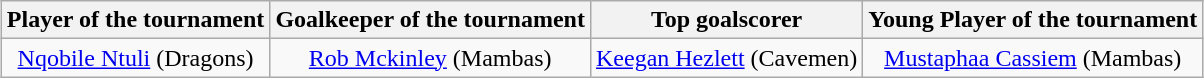<table class=wikitable style="text-align:center; margin:auto">
<tr>
<th>Player of the tournament</th>
<th>Goalkeeper of the tournament</th>
<th>Top goalscorer</th>
<th>Young Player of the tournament</th>
</tr>
<tr>
<td><a href='#'>Nqobile Ntuli</a> (Dragons)</td>
<td><a href='#'>Rob Mckinley</a> (Mambas)</td>
<td><a href='#'>Keegan Hezlett</a> (Cavemen)</td>
<td><a href='#'>Mustaphaa Cassiem</a> (Mambas)</td>
</tr>
</table>
